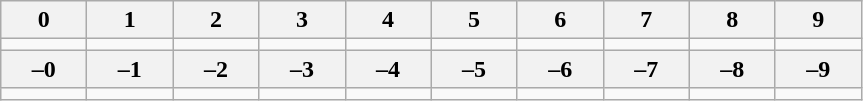<table class="wikitable" style="text-align:center">
<tr>
<th style="width:50px">0</th>
<th style="width:50px">1</th>
<th style="width:50px">2</th>
<th style="width:50px">3</th>
<th style="width:50px">4</th>
<th style="width:50px">5</th>
<th style="width:50px">6</th>
<th style="width:50px">7</th>
<th style="width:50px">8</th>
<th style="width:50px">9</th>
</tr>
<tr>
<td></td>
<td></td>
<td></td>
<td></td>
<td></td>
<td></td>
<td></td>
<td></td>
<td></td>
<td></td>
</tr>
<tr>
<th style="width:50px">–0</th>
<th style="width:50px">–1</th>
<th style="width:50px">–2</th>
<th style="width:50px">–3</th>
<th style="width:50px">–4</th>
<th style="width:50px">–5</th>
<th style="width:50px">–6</th>
<th style="width:50px">–7</th>
<th style="width:50px">–8</th>
<th style="width:50px">–9</th>
</tr>
<tr>
<td></td>
<td></td>
<td></td>
<td></td>
<td></td>
<td></td>
<td></td>
<td></td>
<td></td>
<td></td>
</tr>
</table>
